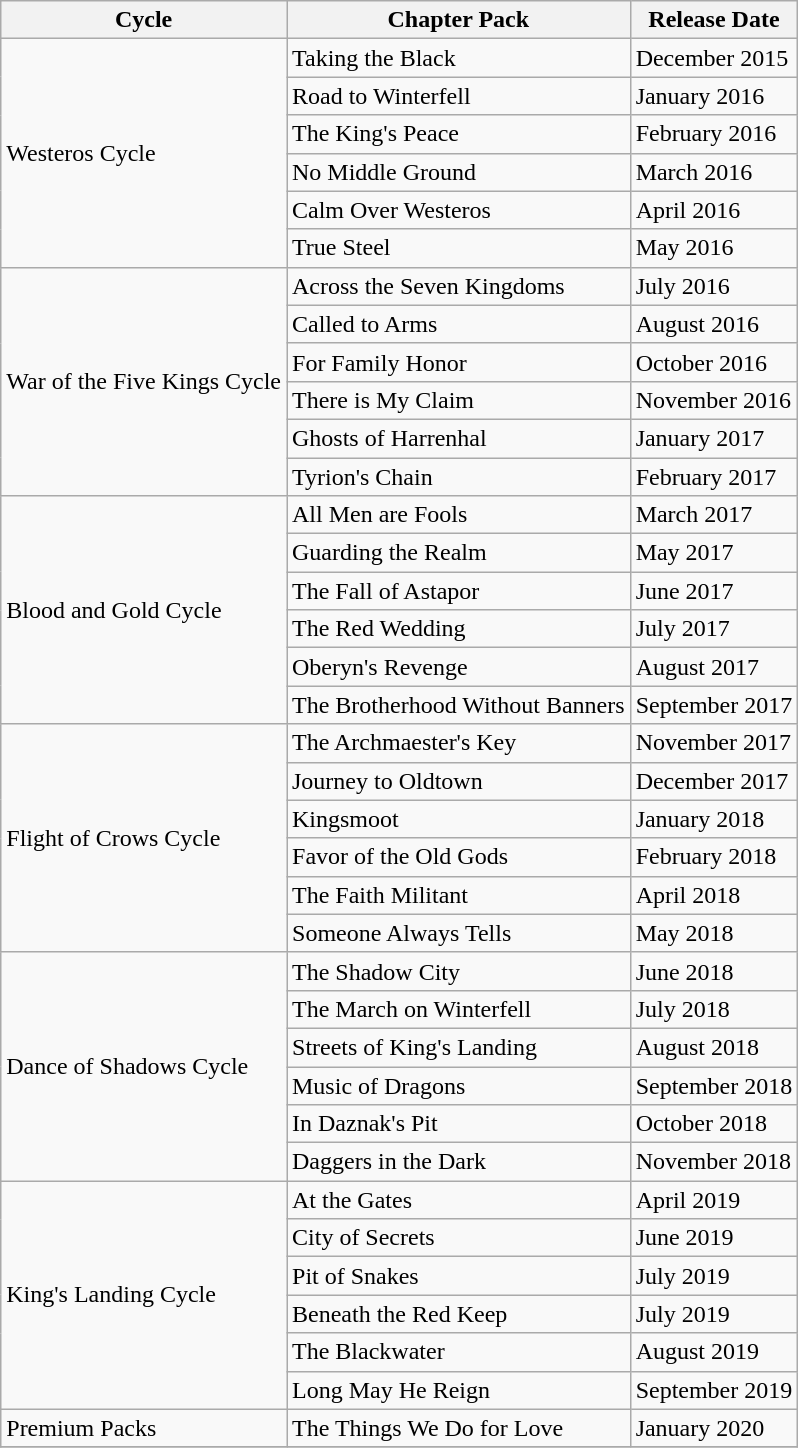<table class="wikitable">
<tr>
<th>Cycle</th>
<th>Chapter Pack</th>
<th>Release Date</th>
</tr>
<tr>
<td rowspan="6">Westeros Cycle</td>
<td>Taking the Black</td>
<td>December 2015</td>
</tr>
<tr>
<td>Road to Winterfell</td>
<td>January 2016</td>
</tr>
<tr>
<td>The King's Peace</td>
<td>February 2016</td>
</tr>
<tr>
<td>No Middle Ground</td>
<td>March 2016</td>
</tr>
<tr>
<td>Calm Over Westeros</td>
<td>April 2016</td>
</tr>
<tr>
<td>True Steel</td>
<td>May 2016</td>
</tr>
<tr>
<td rowspan="6">War of the Five Kings Cycle</td>
<td>Across the Seven Kingdoms</td>
<td>July 2016</td>
</tr>
<tr>
<td>Called to Arms</td>
<td>August 2016</td>
</tr>
<tr>
<td>For Family Honor</td>
<td>October 2016</td>
</tr>
<tr>
<td>There is My Claim</td>
<td>November 2016</td>
</tr>
<tr>
<td>Ghosts of Harrenhal</td>
<td>January 2017</td>
</tr>
<tr>
<td>Tyrion's Chain</td>
<td>February 2017</td>
</tr>
<tr>
<td rowspan="6">Blood and Gold Cycle</td>
<td>All Men are Fools</td>
<td>March 2017</td>
</tr>
<tr>
<td>Guarding the Realm</td>
<td>May 2017</td>
</tr>
<tr>
<td>The Fall of Astapor</td>
<td>June 2017</td>
</tr>
<tr>
<td>The Red Wedding</td>
<td>July 2017</td>
</tr>
<tr>
<td>Oberyn's Revenge</td>
<td>August 2017</td>
</tr>
<tr>
<td>The Brotherhood Without Banners</td>
<td>September 2017</td>
</tr>
<tr>
<td rowspan="6">Flight of Crows Cycle</td>
<td>The Archmaester's Key</td>
<td>November 2017</td>
</tr>
<tr>
<td>Journey to Oldtown</td>
<td>December 2017</td>
</tr>
<tr>
<td>Kingsmoot</td>
<td>January 2018</td>
</tr>
<tr>
<td>Favor of the Old Gods</td>
<td>February 2018</td>
</tr>
<tr>
<td>The Faith Militant</td>
<td>April 2018</td>
</tr>
<tr>
<td>Someone Always Tells</td>
<td>May 2018</td>
</tr>
<tr>
<td rowspan="6">Dance of Shadows Cycle</td>
<td>The Shadow City</td>
<td>June 2018</td>
</tr>
<tr>
<td>The March on Winterfell</td>
<td>July 2018</td>
</tr>
<tr>
<td>Streets of King's Landing</td>
<td>August 2018</td>
</tr>
<tr>
<td>Music of Dragons</td>
<td>September 2018</td>
</tr>
<tr>
<td>In Daznak's Pit</td>
<td>October 2018</td>
</tr>
<tr>
<td>Daggers in the Dark</td>
<td>November 2018</td>
</tr>
<tr>
<td rowspan="6">King's Landing Cycle</td>
<td>At the Gates</td>
<td>April 2019</td>
</tr>
<tr>
<td>City of Secrets</td>
<td>June 2019</td>
</tr>
<tr>
<td>Pit of Snakes</td>
<td>July 2019</td>
</tr>
<tr>
<td>Beneath the Red Keep</td>
<td>July 2019</td>
</tr>
<tr>
<td>The Blackwater</td>
<td>August 2019</td>
</tr>
<tr>
<td>Long May He Reign</td>
<td>September 2019</td>
</tr>
<tr>
<td>Premium Packs</td>
<td>The Things We Do for Love</td>
<td>January 2020</td>
</tr>
<tr>
</tr>
</table>
